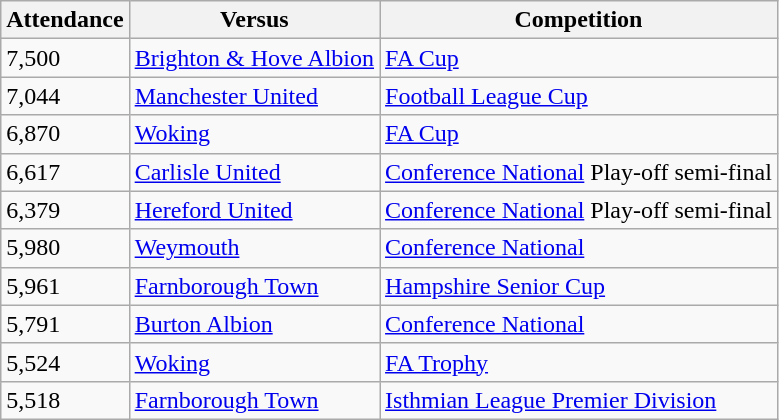<table class="wikitable">
<tr>
<th>Attendance</th>
<th>Versus</th>
<th>Competition</th>
</tr>
<tr>
<td>7,500</td>
<td><a href='#'>Brighton & Hove Albion</a></td>
<td><a href='#'>FA Cup</a></td>
</tr>
<tr>
<td>7,044</td>
<td><a href='#'>Manchester United</a></td>
<td><a href='#'>Football League Cup</a></td>
</tr>
<tr>
<td>6,870</td>
<td><a href='#'>Woking</a></td>
<td><a href='#'>FA Cup</a></td>
</tr>
<tr>
<td>6,617</td>
<td><a href='#'>Carlisle United</a></td>
<td><a href='#'>Conference National</a> Play-off semi-final</td>
</tr>
<tr>
<td>6,379</td>
<td><a href='#'>Hereford United</a></td>
<td><a href='#'>Conference National</a> Play-off semi-final</td>
</tr>
<tr>
<td>5,980</td>
<td><a href='#'>Weymouth</a></td>
<td><a href='#'>Conference National</a></td>
</tr>
<tr>
<td>5,961</td>
<td><a href='#'>Farnborough Town</a></td>
<td><a href='#'>Hampshire Senior Cup</a></td>
</tr>
<tr>
<td>5,791</td>
<td><a href='#'>Burton Albion</a></td>
<td><a href='#'>Conference National</a></td>
</tr>
<tr>
<td>5,524</td>
<td><a href='#'>Woking</a></td>
<td><a href='#'>FA Trophy</a></td>
</tr>
<tr>
<td>5,518</td>
<td><a href='#'>Farnborough Town</a></td>
<td><a href='#'>Isthmian League Premier Division</a></td>
</tr>
</table>
